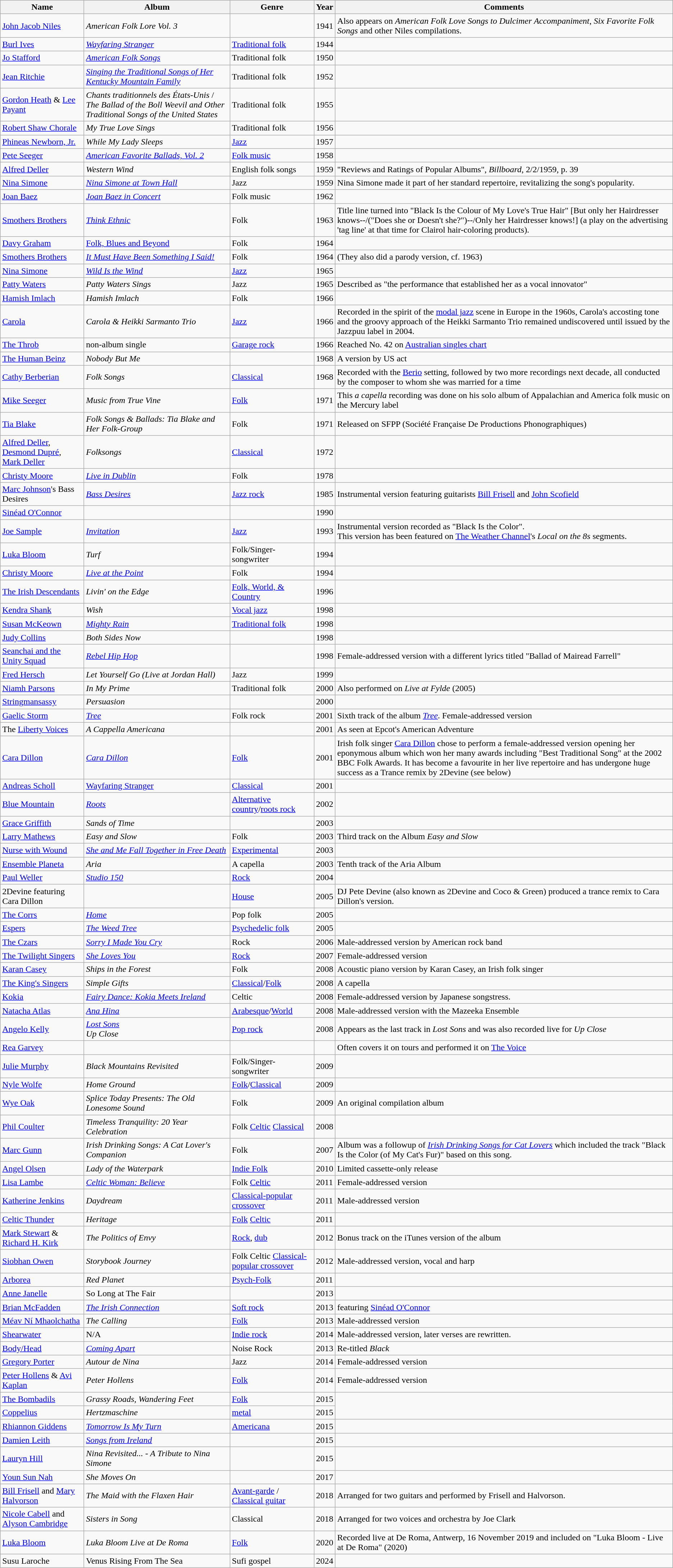<table class="wikitable sortable" border="1">
<tr>
<th>Name</th>
<th>Album</th>
<th>Genre</th>
<th>Year</th>
<th class="unsortable">Comments</th>
</tr>
<tr>
<td><a href='#'>John Jacob Niles</a></td>
<td><em>American Folk Lore Vol. 3</em></td>
<td></td>
<td>1941</td>
<td>Also appears on <em>American Folk Love Songs to Dulcimer Accompaniment</em>, <em>Six Favorite Folk Songs</em> and other Niles compilations.</td>
</tr>
<tr>
<td><a href='#'>Burl Ives</a></td>
<td><em><a href='#'>Wayfaring Stranger</a></em></td>
<td><a href='#'>Traditional folk</a></td>
<td>1944</td>
<td></td>
</tr>
<tr>
<td><a href='#'>Jo Stafford</a></td>
<td><em><a href='#'>American Folk Songs</a></em></td>
<td>Traditional folk</td>
<td>1950</td>
<td></td>
</tr>
<tr>
<td><a href='#'>Jean Ritchie</a></td>
<td><em><a href='#'>Singing the Traditional Songs of Her Kentucky Mountain Family</a></em></td>
<td>Traditional folk</td>
<td>1952</td>
<td></td>
</tr>
<tr>
<td><a href='#'>Gordon Heath</a> & <a href='#'>Lee Payant</a></td>
<td><em>Chants traditionnels des États-Unis</em> / <em>The Ballad of the Boll Weevil and Other Traditional Songs of the United States</em></td>
<td>Traditional folk</td>
<td>1955</td>
<td></td>
</tr>
<tr>
<td><a href='#'>Robert Shaw Chorale</a></td>
<td><em>My True Love Sings</em></td>
<td>Traditional folk</td>
<td>1956</td>
<td></td>
</tr>
<tr>
<td><a href='#'>Phineas Newborn, Jr.</a></td>
<td><em>While My Lady Sleeps</em></td>
<td><a href='#'>Jazz</a></td>
<td>1957</td>
<td></td>
</tr>
<tr>
<td><a href='#'>Pete Seeger</a></td>
<td><em><a href='#'>American Favorite Ballads, Vol. 2</a></em></td>
<td><a href='#'>Folk music</a></td>
<td>1958</td>
<td></td>
</tr>
<tr>
<td><a href='#'>Alfred Deller</a></td>
<td><em>Western Wind</em></td>
<td>English folk songs</td>
<td>1959</td>
<td>"Reviews and Ratings of Popular Albums", <em>Billboard</em>, 2/2/1959, p. 39</td>
</tr>
<tr>
<td><a href='#'>Nina Simone</a></td>
<td><em><a href='#'>Nina Simone at Town Hall</a></em></td>
<td>Jazz</td>
<td>1959</td>
<td>Nina Simone made it part of her standard repertoire, revitalizing the song's popularity.</td>
</tr>
<tr>
<td><a href='#'>Joan Baez</a></td>
<td><em><a href='#'>Joan Baez in Concert</a></em></td>
<td>Folk music</td>
<td>1962</td>
<td></td>
</tr>
<tr>
<td><a href='#'>Smothers Brothers</a></td>
<td><em><a href='#'>Think Ethnic</a></em></td>
<td>Folk</td>
<td>1963</td>
<td>Title line turned into "Black Is the Colour of My Love's True Hair" [But only her Hairdresser knows--/("Does she or Doesn't she?")--/Only her Hairdresser knows!] (a play on the advertising 'tag line' at that time for Clairol hair-coloring products).</td>
</tr>
<tr>
<td><a href='#'>Davy Graham</a></td>
<td><a href='#'>Folk, Blues and Beyond</a></td>
<td>Folk</td>
<td>1964</td>
<td></td>
</tr>
<tr>
<td><a href='#'>Smothers Brothers</a></td>
<td><em><a href='#'>It Must Have Been Something I Said!</a></em></td>
<td>Folk</td>
<td>1964</td>
<td>(They also did a parody version, cf. 1963)</td>
</tr>
<tr>
<td><a href='#'>Nina Simone</a></td>
<td><em><a href='#'>Wild Is the Wind</a></em></td>
<td><a href='#'>Jazz</a></td>
<td>1965</td>
<td></td>
</tr>
<tr>
<td><a href='#'>Patty Waters</a></td>
<td><em>Patty Waters Sings</em></td>
<td>Jazz</td>
<td>1965</td>
<td>Described as "the performance that established her as a vocal innovator"</td>
</tr>
<tr>
<td><a href='#'>Hamish Imlach</a></td>
<td><em>Hamish Imlach</em></td>
<td>Folk</td>
<td>1966</td>
<td></td>
</tr>
<tr>
<td><a href='#'>Carola</a></td>
<td><em>Carola & Heikki Sarmanto Trio</em></td>
<td><a href='#'>Jazz</a></td>
<td>1966</td>
<td>Recorded in the spirit of the <a href='#'>modal jazz</a> scene in Europe in the 1960s, Carola's accosting tone and the groovy approach of the Heikki Sarmanto Trio remained undiscovered until issued by the Jazzpuu label in 2004.</td>
</tr>
<tr>
<td><a href='#'>The Throb</a></td>
<td>non-album single</td>
<td><a href='#'>Garage rock</a></td>
<td>1966</td>
<td>Reached No. 42 on <a href='#'>Australian singles chart</a></td>
</tr>
<tr>
<td><a href='#'>The Human Beinz</a></td>
<td><em>Nobody But Me</em></td>
<td></td>
<td>1968</td>
<td>A version by US act</td>
</tr>
<tr>
<td><a href='#'>Cathy Berberian</a></td>
<td><em>Folk Songs</em></td>
<td><a href='#'>Classical</a></td>
<td>1968</td>
<td>Recorded with the <a href='#'>Berio</a> setting, followed by two more recordings next decade, all conducted by the composer to whom she was married for a time</td>
</tr>
<tr>
<td><a href='#'>Mike Seeger</a></td>
<td><em>Music from True Vine</em></td>
<td><a href='#'>Folk</a></td>
<td>1971</td>
<td>This <em>a capella</em> recording was done on his solo album of Appalachian and America folk music on the Mercury label</td>
</tr>
<tr>
<td><a href='#'>Tia Blake</a></td>
<td><em>Folk Songs & Ballads: Tia Blake and Her Folk-Group</em></td>
<td>Folk</td>
<td>1971</td>
<td>Released on SFPP (Société Française De Productions Phonographiques)</td>
</tr>
<tr>
<td><a href='#'>Alfred Deller</a>, <a href='#'>Desmond Dupré</a>, <a href='#'>Mark Deller</a></td>
<td><em>Folksongs</em></td>
<td><a href='#'>Classical</a></td>
<td>1972</td>
<td></td>
</tr>
<tr>
<td><a href='#'>Christy Moore</a></td>
<td><em><a href='#'>Live in Dublin</a></em></td>
<td>Folk</td>
<td>1978</td>
<td></td>
</tr>
<tr>
<td><a href='#'>Marc Johnson</a>'s Bass Desires</td>
<td><em><a href='#'>Bass Desires</a></em></td>
<td><a href='#'>Jazz rock</a></td>
<td>1985</td>
<td>Instrumental version featuring guitarists <a href='#'>Bill Frisell</a> and <a href='#'>John Scofield</a></td>
</tr>
<tr>
<td><a href='#'>Sinéad O'Connor</a></td>
<td></td>
<td></td>
<td>1990</td>
<td></td>
</tr>
<tr>
<td><a href='#'>Joe Sample</a></td>
<td><em><a href='#'>Invitation</a></em></td>
<td><a href='#'>Jazz</a></td>
<td>1993</td>
<td>Instrumental version recorded as "Black Is the Color".<br> This version has been featured on <a href='#'>The Weather Channel</a>'s <em>Local on the 8s</em> segments.</td>
</tr>
<tr>
<td><a href='#'>Luka Bloom</a></td>
<td><em>Turf</em></td>
<td>Folk/Singer-songwriter</td>
<td>1994</td>
<td></td>
</tr>
<tr>
<td><a href='#'>Christy Moore</a></td>
<td><em><a href='#'>Live at the Point</a></em></td>
<td>Folk</td>
<td>1994</td>
<td></td>
</tr>
<tr>
<td><a href='#'>The Irish Descendants</a></td>
<td><em>Livin' on the Edge</em></td>
<td><a href='#'>Folk, World, & Country</a></td>
<td>1996</td>
<td></td>
</tr>
<tr>
<td><a href='#'>Kendra Shank</a></td>
<td><em>Wish</em></td>
<td><a href='#'>Vocal jazz</a></td>
<td>1998</td>
<td></td>
</tr>
<tr>
<td><a href='#'>Susan McKeown</a></td>
<td><em><a href='#'>Mighty Rain</a></em></td>
<td><a href='#'>Traditional folk</a></td>
<td>1998</td>
<td></td>
</tr>
<tr>
<td><a href='#'>Judy Collins</a></td>
<td><em>Both Sides Now</em></td>
<td></td>
<td>1998</td>
<td></td>
</tr>
<tr>
<td><a href='#'>Seanchai and the Unity Squad</a></td>
<td><em><a href='#'>Rebel Hip Hop</a></em></td>
<td></td>
<td>1998</td>
<td>Female-addressed version with a different lyrics titled "Ballad of Mairead Farrell"</td>
</tr>
<tr>
<td><a href='#'>Fred Hersch</a></td>
<td><em>Let Yourself Go (Live at Jordan Hall)</em></td>
<td>Jazz</td>
<td>1999</td>
<td></td>
</tr>
<tr>
<td><a href='#'>Niamh Parsons</a></td>
<td><em>In My Prime</em></td>
<td>Traditional folk</td>
<td>2000</td>
<td>Also performed on <em>Live at Fylde</em> (2005)</td>
</tr>
<tr>
<td><a href='#'>Stringmansassy</a></td>
<td><em>Persuasion</em></td>
<td></td>
<td>2000</td>
<td></td>
</tr>
<tr>
<td><a href='#'>Gaelic Storm</a></td>
<td><em><a href='#'>Tree</a></em></td>
<td>Folk rock</td>
<td>2001</td>
<td>Sixth track of the album <em><a href='#'>Tree</a></em>. Female-addressed version</td>
</tr>
<tr>
<td>The <a href='#'>Liberty Voices</a></td>
<td><em>A Cappella Americana</em></td>
<td></td>
<td>2001</td>
<td>As seen at Epcot's American Adventure</td>
</tr>
<tr>
<td><a href='#'>Cara Dillon</a></td>
<td><em><a href='#'>Cara Dillon</a></em></td>
<td><a href='#'>Folk</a></td>
<td>2001</td>
<td>Irish folk singer <a href='#'>Cara Dillon</a> chose to perform a female-addressed version opening her eponymous album which won her many awards including "Best Traditional Song" at the 2002 BBC Folk Awards. It has become a favourite in her live repertoire and has undergone huge success as a Trance remix by 2Devine (see below)</td>
</tr>
<tr>
<td><a href='#'>Andreas Scholl</a></td>
<td><a href='#'>Wayfaring Stranger</a></td>
<td><a href='#'>Classical</a></td>
<td>2001</td>
<td></td>
</tr>
<tr>
<td><a href='#'>Blue Mountain</a></td>
<td><em><a href='#'>Roots</a></em></td>
<td><a href='#'>Alternative country</a>/<a href='#'>roots rock</a></td>
<td>2002</td>
<td></td>
</tr>
<tr>
<td><a href='#'>Grace Griffith</a></td>
<td><em>Sands of Time</em></td>
<td></td>
<td>2003</td>
<td></td>
</tr>
<tr>
<td><a href='#'>Larry Mathews</a></td>
<td><em>Easy and Slow</em></td>
<td>Folk</td>
<td>2003</td>
<td>Third track on the Album <em>Easy and Slow</em></td>
</tr>
<tr>
<td><a href='#'>Nurse with Wound</a></td>
<td><em><a href='#'>She and Me Fall Together in Free Death</a></em></td>
<td><a href='#'>Experimental</a></td>
<td>2003</td>
<td></td>
</tr>
<tr>
<td><a href='#'>Ensemble Planeta</a></td>
<td><em>Aria</em></td>
<td>A capella</td>
<td>2003</td>
<td>Tenth track of the Aria Album</td>
</tr>
<tr>
<td><a href='#'>Paul Weller</a></td>
<td><em><a href='#'>Studio 150</a></em></td>
<td><a href='#'>Rock</a></td>
<td>2004</td>
<td></td>
</tr>
<tr>
<td>2Devine featuring Cara Dillon</td>
<td></td>
<td><a href='#'>House</a></td>
<td>2005</td>
<td>DJ Pete Devine (also known as 2Devine and Coco & Green) produced a trance remix to Cara Dillon's version.</td>
</tr>
<tr>
<td><a href='#'>The Corrs</a></td>
<td><em><a href='#'>Home</a></em></td>
<td>Pop folk</td>
<td>2005</td>
<td></td>
</tr>
<tr>
<td><a href='#'>Espers</a></td>
<td><em><a href='#'>The Weed Tree</a></em></td>
<td><a href='#'>Psychedelic folk</a></td>
<td>2005</td>
<td></td>
</tr>
<tr>
<td><a href='#'>The Czars</a></td>
<td><em><a href='#'>Sorry I Made You Cry</a></em></td>
<td>Rock</td>
<td>2006</td>
<td>Male-addressed version by American rock band</td>
</tr>
<tr>
<td><a href='#'>The Twilight Singers</a></td>
<td><em><a href='#'>She Loves You</a></em></td>
<td><a href='#'>Rock</a></td>
<td>2007</td>
<td>Female-addressed version</td>
</tr>
<tr>
<td><a href='#'>Karan Casey</a></td>
<td><em>Ships in the Forest</em></td>
<td>Folk</td>
<td>2008</td>
<td>Acoustic piano version by Karan Casey, an Irish folk singer</td>
</tr>
<tr>
<td><a href='#'>The King's Singers</a></td>
<td><em>Simple Gifts</em></td>
<td><a href='#'>Classical</a>/<a href='#'>Folk</a></td>
<td>2008</td>
<td>A capella</td>
</tr>
<tr>
<td><a href='#'>Kokia</a></td>
<td><em><a href='#'>Fairy Dance: Kokia Meets Ireland</a></em></td>
<td>Celtic</td>
<td>2008</td>
<td>Female-addressed version by Japanese songstress.</td>
</tr>
<tr>
<td><a href='#'>Natacha Atlas</a></td>
<td><em><a href='#'>Ana Hina</a></em></td>
<td><a href='#'>Arabesque</a>/<a href='#'>World</a></td>
<td>2008</td>
<td>Male-addressed version with the Mazeeka Ensemble</td>
</tr>
<tr>
<td><a href='#'>Angelo Kelly</a></td>
<td><em><a href='#'>Lost Sons</a></em><br><em>Up Close</em></td>
<td><a href='#'>Pop rock</a></td>
<td>2008</td>
<td>Appears as the last track in <em>Lost Sons</em> and was also recorded live for <em>Up Close</em></td>
</tr>
<tr>
<td><a href='#'>Rea Garvey</a></td>
<td></td>
<td></td>
<td></td>
<td>Often covers it on tours and performed it on <a href='#'>The Voice</a></td>
</tr>
<tr>
<td><a href='#'>Julie Murphy</a></td>
<td><em>Black Mountains Revisited</em></td>
<td>Folk/Singer-songwriter</td>
<td>2009</td>
<td></td>
</tr>
<tr>
<td><a href='#'>Nyle Wolfe</a></td>
<td><em>Home Ground</em></td>
<td><a href='#'>Folk</a>/<a href='#'>Classical</a></td>
<td>2009</td>
<td></td>
</tr>
<tr>
<td><a href='#'>Wye Oak</a></td>
<td><em>Splice Today Presents: The Old Lonesome Sound</em></td>
<td>Folk</td>
<td>2009</td>
<td>An original compilation album</td>
</tr>
<tr>
<td><a href='#'>Phil Coulter</a></td>
<td><em>Timeless Tranquility: 20 Year Celebration</em></td>
<td>Folk <a href='#'>Celtic</a> <a href='#'>Classical</a></td>
<td>2008</td>
<td></td>
</tr>
<tr>
<td><a href='#'>Marc Gunn</a></td>
<td><em>Irish Drinking Songs: A Cat Lover's Companion</em></td>
<td>Folk</td>
<td>2007</td>
<td>Album was a followup of <em><a href='#'>Irish Drinking Songs for Cat Lovers</a></em> which included the track "Black Is the Color (of My Cat's Fur)" based on this song.</td>
</tr>
<tr>
<td><a href='#'>Angel Olsen</a></td>
<td><em>Lady of the Waterpark</em></td>
<td><a href='#'>Indie Folk</a></td>
<td>2010</td>
<td>Limited cassette-only release</td>
</tr>
<tr>
<td><a href='#'>Lisa Lambe</a></td>
<td><em><a href='#'>Celtic Woman: Believe</a></em></td>
<td>Folk <a href='#'>Celtic</a></td>
<td>2011</td>
<td>Female-addressed version</td>
</tr>
<tr>
<td><a href='#'>Katherine Jenkins</a></td>
<td><em>Daydream</em></td>
<td><a href='#'>Classical-popular crossover</a></td>
<td>2011</td>
<td>Male-addressed version</td>
</tr>
<tr>
<td><a href='#'>Celtic Thunder</a></td>
<td><em>Heritage</em></td>
<td><a href='#'>Folk</a> <a href='#'>Celtic</a></td>
<td>2011</td>
<td></td>
</tr>
<tr>
<td><a href='#'>Mark Stewart</a> & <a href='#'>Richard H. Kirk</a></td>
<td><em>The Politics of Envy</em></td>
<td><a href='#'>Rock</a>, <a href='#'>dub</a></td>
<td>2012</td>
<td>Bonus track on the iTunes version of the album</td>
</tr>
<tr>
<td><a href='#'>Siobhan Owen</a></td>
<td><em>Storybook Journey</em></td>
<td>Folk Celtic <a href='#'>Classical-popular crossover</a></td>
<td>2012</td>
<td>Male-addressed version, vocal and harp</td>
</tr>
<tr>
<td><a href='#'>Arborea</a></td>
<td><em>Red Planet</em></td>
<td><a href='#'>Psych-Folk</a></td>
<td>2011</td>
<td></td>
</tr>
<tr>
<td><a href='#'>Anne Janelle</a></td>
<td>So Long at The Fair</td>
<td></td>
<td>2013</td>
<td></td>
</tr>
<tr>
<td><a href='#'>Brian McFadden</a></td>
<td><em><a href='#'>The Irish Connection</a></em></td>
<td><a href='#'>Soft rock</a></td>
<td>2013</td>
<td>featuring <a href='#'>Sinéad O'Connor</a></td>
</tr>
<tr>
<td><a href='#'>Méav Ní Mhaolchatha</a></td>
<td><em>The Calling</em></td>
<td><a href='#'>Folk</a></td>
<td>2013</td>
<td>Male-addressed version</td>
</tr>
<tr>
<td><a href='#'>Shearwater</a></td>
<td>N/A</td>
<td><a href='#'>Indie rock</a></td>
<td>2014</td>
<td>Male-addressed version, later verses are rewritten.</td>
</tr>
<tr>
<td><a href='#'>Body/Head</a></td>
<td><a href='#'><em>Coming Apart</em></a></td>
<td>Noise Rock</td>
<td>2013</td>
<td>Re-titled <em>Black</em></td>
</tr>
<tr>
<td><a href='#'>Gregory Porter</a></td>
<td><em>Autour de Nina</em></td>
<td>Jazz</td>
<td>2014</td>
<td>Female-addressed version</td>
</tr>
<tr>
<td><a href='#'>Peter Hollens</a> & <a href='#'>Avi Kaplan</a></td>
<td><em>Peter Hollens</em></td>
<td><a href='#'>Folk</a></td>
<td>2014</td>
<td>Female-addressed version</td>
</tr>
<tr>
<td><a href='#'>The Bombadils</a></td>
<td><em>Grassy Roads, Wandering Feet</em></td>
<td><a href='#'>Folk</a></td>
<td>2015</td>
</tr>
<tr>
<td><a href='#'>Coppelius</a></td>
<td><em>Hertzmaschine</em></td>
<td><a href='#'>metal</a></td>
<td>2015</td>
</tr>
<tr>
<td><a href='#'>Rhiannon Giddens</a></td>
<td><em><a href='#'>Tomorrow Is My Turn</a></em></td>
<td><a href='#'>Americana</a></td>
<td>2015</td>
<td></td>
</tr>
<tr>
<td><a href='#'>Damien Leith</a></td>
<td><em><a href='#'>Songs from Ireland</a></em></td>
<td></td>
<td>2015</td>
<td></td>
</tr>
<tr>
<td><a href='#'>Lauryn Hill</a></td>
<td><em>Nina Revisited... - A Tribute to Nina Simone</em></td>
<td></td>
<td>2015</td>
<td></td>
</tr>
<tr>
<td><a href='#'>Youn Sun Nah</a></td>
<td><em>She Moves On</em></td>
<td></td>
<td>2017</td>
<td></td>
</tr>
<tr>
<td><a href='#'>Bill Frisell</a> and <a href='#'>Mary Halvorson</a></td>
<td><em>The Maid with the Flaxen Hair</em></td>
<td><a href='#'>Avant-garde</a> / <a href='#'>Classical guitar</a></td>
<td>2018</td>
<td>Arranged for two guitars and performed by Frisell and Halvorson.</td>
</tr>
<tr>
<td><a href='#'>Nicole Cabell</a> and <a href='#'>Alyson Cambridge</a></td>
<td><em>Sisters in Song</em></td>
<td>Classical</td>
<td>2018</td>
<td>Arranged for two voices and orchestra by Joe Clark</td>
</tr>
<tr>
<td><a href='#'>Luka Bloom</a></td>
<td><em>Luka Bloom Live at De Roma</em></td>
<td><a href='#'>Folk</a></td>
<td>2020</td>
<td>Recorded live at De Roma, Antwerp, 16 November 2019 and included on "Luka Bloom - Live at De Roma" (2020)</td>
</tr>
<tr>
<td>Susu Laroche</td>
<td>Venus Rising From The Sea</td>
<td>Sufi gospel</td>
<td>2024</td>
</tr>
</table>
